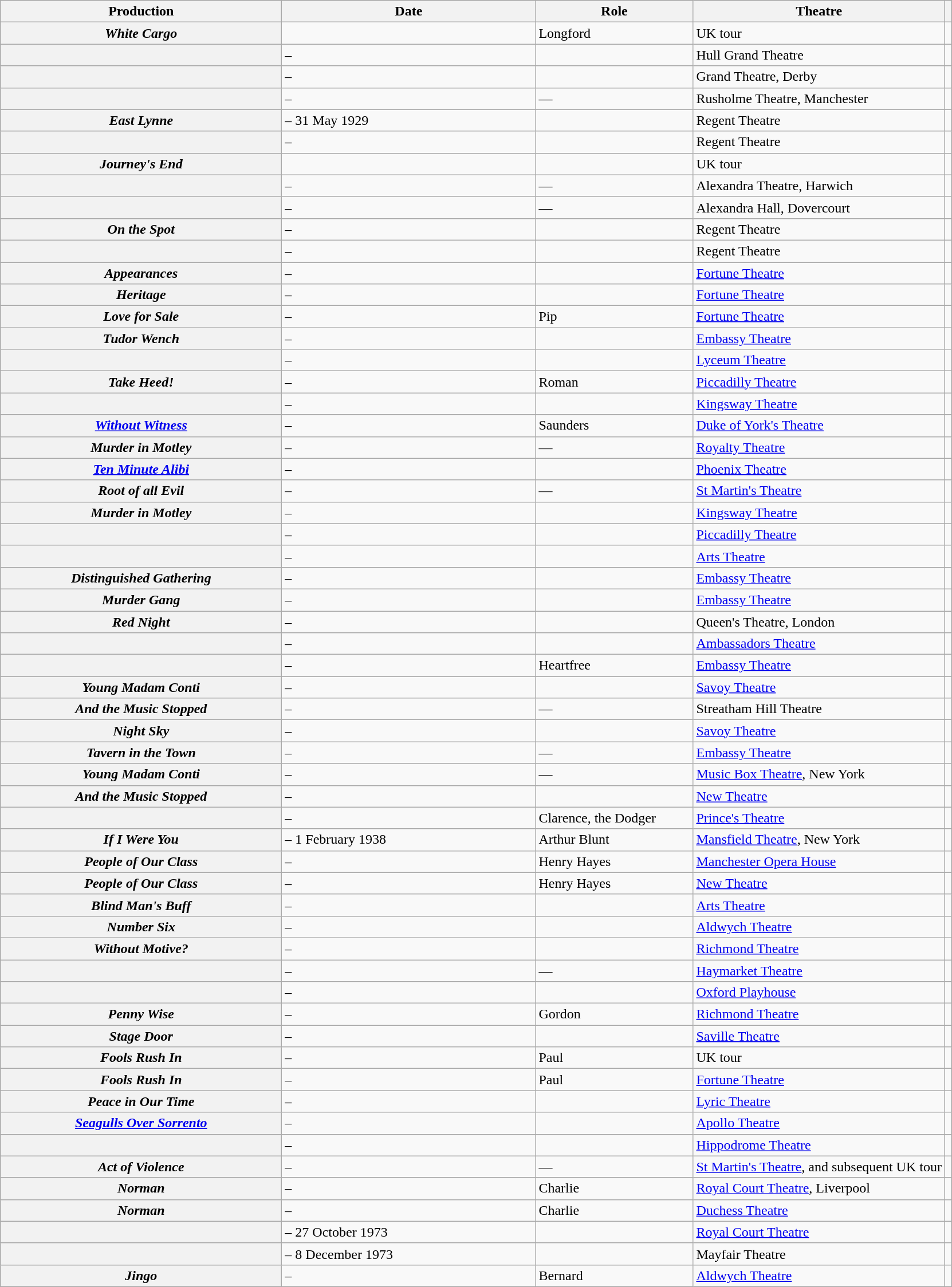<table class="wikitable plainrowheaders sortable" style="margin-right: 0;">
<tr>
<th scope="col" style="width: 20em;">Production</th>
<th scope="col" style="width: 18em;">Date</th>
<th scope="col" style="width: 11em;">Role</th>
<th scope="col">Theatre</th>
<th scope="col" class="unsortable"></th>
</tr>
<tr>
<th scope="row"><em>White Cargo</em></th>
<td></td>
<td>Longford</td>
<td>UK tour</td>
<td></td>
</tr>
<tr>
<th scope="row"></th>
<td> –</td>
<td></td>
<td>Hull Grand Theatre</td>
<td></td>
</tr>
<tr>
<th scope="row"></th>
<td> –</td>
<td></td>
<td>Grand Theatre, Derby</td>
<td></td>
</tr>
<tr>
<th scope="row"></th>
<td> –</td>
<td>—</td>
<td>Rusholme Theatre, Manchester</td>
<td></td>
</tr>
<tr>
<th scope="row"><em>East Lynne</em></th>
<td> – 31 May 1929</td>
<td></td>
<td>Regent Theatre</td>
<td></td>
</tr>
<tr>
<th scope="row"></th>
<td> –</td>
<td></td>
<td>Regent Theatre</td>
<td></td>
</tr>
<tr>
<th scope="row"><em>Journey's End</em></th>
<td></td>
<td></td>
<td>UK tour</td>
<td></td>
</tr>
<tr>
<th scope="row"></th>
<td> –</td>
<td>—</td>
<td>Alexandra Theatre, Harwich</td>
<td></td>
</tr>
<tr>
<th scope="row"></th>
<td> –</td>
<td>—</td>
<td>Alexandra Hall, Dovercourt</td>
<td></td>
</tr>
<tr>
<th scope="row"><em>On the Spot</em></th>
<td> –</td>
<td></td>
<td>Regent Theatre</td>
<td></td>
</tr>
<tr>
<th scope="row"></th>
<td> – </td>
<td></td>
<td>Regent Theatre</td>
<td></td>
</tr>
<tr>
<th scope="row"><em>Appearances</em></th>
<td> –</td>
<td></td>
<td><a href='#'>Fortune Theatre</a></td>
<td></td>
</tr>
<tr>
<th scope="row"><em>Heritage</em></th>
<td> –</td>
<td></td>
<td><a href='#'>Fortune Theatre</a></td>
<td></td>
</tr>
<tr>
<th scope="row"><em>Love for Sale</em></th>
<td> –</td>
<td>Pip</td>
<td><a href='#'>Fortune Theatre</a></td>
<td></td>
</tr>
<tr>
<th scope="row"><em>Tudor Wench</em></th>
<td> –</td>
<td></td>
<td><a href='#'>Embassy Theatre</a></td>
<td></td>
</tr>
<tr>
<th scope="row"></th>
<td> –</td>
<td></td>
<td><a href='#'>Lyceum Theatre</a></td>
<td></td>
</tr>
<tr>
<th scope="row"><em>Take Heed!</em></th>
<td> –</td>
<td>Roman</td>
<td><a href='#'>Piccadilly Theatre</a></td>
<td></td>
</tr>
<tr>
<th scope="row"></th>
<td> –</td>
<td></td>
<td><a href='#'>Kingsway Theatre</a></td>
<td></td>
</tr>
<tr>
<th scope="row"><em><a href='#'>Without Witness</a></em></th>
<td> –</td>
<td>Saunders</td>
<td><a href='#'>Duke of York's Theatre</a></td>
<td></td>
</tr>
<tr>
<th scope="row"><em>Murder in Motley</em></th>
<td> –</td>
<td>—</td>
<td><a href='#'>Royalty Theatre</a></td>
<td></td>
</tr>
<tr>
<th scope="row"><em><a href='#'>Ten Minute Alibi</a></em></th>
<td> –</td>
<td></td>
<td><a href='#'>Phoenix Theatre</a></td>
<td></td>
</tr>
<tr>
<th scope="row"><em>Root of all Evil</em></th>
<td> –</td>
<td>—</td>
<td><a href='#'>St Martin's Theatre</a></td>
<td></td>
</tr>
<tr>
<th scope="row"><em>Murder in Motley</em></th>
<td> –</td>
<td></td>
<td><a href='#'>Kingsway Theatre</a></td>
<td></td>
</tr>
<tr>
<th scope="row"></th>
<td> –</td>
<td></td>
<td><a href='#'>Piccadilly Theatre</a></td>
<td></td>
</tr>
<tr>
<th scope="row"></th>
<td> –</td>
<td></td>
<td><a href='#'>Arts Theatre</a></td>
<td></td>
</tr>
<tr>
<th scope="row"><em>Distinguished Gathering</em></th>
<td> –</td>
<td></td>
<td><a href='#'>Embassy Theatre</a></td>
<td></td>
</tr>
<tr>
<th scope="row"><em>Murder Gang</em></th>
<td> –</td>
<td></td>
<td><a href='#'>Embassy Theatre</a></td>
<td></td>
</tr>
<tr>
<th scope="row"><em>Red Night</em></th>
<td> –</td>
<td></td>
<td>Queen's Theatre, London</td>
<td></td>
</tr>
<tr>
<th scope="row"></th>
<td> –</td>
<td></td>
<td><a href='#'>Ambassadors Theatre</a></td>
<td></td>
</tr>
<tr>
<th scope="row"></th>
<td> –</td>
<td>Heartfree</td>
<td><a href='#'>Embassy Theatre</a></td>
<td></td>
</tr>
<tr>
<th scope="row"><em>Young Madam Conti</em></th>
<td> –</td>
<td></td>
<td><a href='#'>Savoy Theatre</a></td>
<td></td>
</tr>
<tr>
<th scope="row"><em>And the Music Stopped</em></th>
<td> –</td>
<td>—</td>
<td>Streatham Hill Theatre</td>
<td></td>
</tr>
<tr>
<th scope="row"><em>Night Sky</em></th>
<td> –</td>
<td></td>
<td><a href='#'>Savoy Theatre</a></td>
<td></td>
</tr>
<tr>
<th scope="row"><em>Tavern in the Town</em></th>
<td> –</td>
<td>—</td>
<td><a href='#'>Embassy Theatre</a></td>
<td></td>
</tr>
<tr>
<th scope="row"><em>Young Madam Conti</em></th>
<td> –</td>
<td>—</td>
<td><a href='#'>Music Box Theatre</a>, New York</td>
<td></td>
</tr>
<tr>
<th scope="row"><em>And the Music Stopped</em></th>
<td> –</td>
<td></td>
<td><a href='#'>New Theatre</a></td>
<td></td>
</tr>
<tr>
<th scope="row"></th>
<td> –</td>
<td>Clarence, the Dodger</td>
<td><a href='#'>Prince's Theatre</a></td>
<td></td>
</tr>
<tr>
<th scope="row"><em>If I Were You</em></th>
<td> – 1 February 1938</td>
<td>Arthur Blunt</td>
<td><a href='#'>Mansfield Theatre</a>, New York</td>
<td></td>
</tr>
<tr>
<th scope="row"><em>People of Our Class</em></th>
<td> –</td>
<td>Henry Hayes</td>
<td><a href='#'>Manchester Opera House</a></td>
<td></td>
</tr>
<tr>
<th scope="row"><em>People of Our Class</em></th>
<td> –</td>
<td>Henry Hayes</td>
<td><a href='#'>New Theatre</a></td>
<td></td>
</tr>
<tr>
<th scope="row"><em>Blind Man's Buff</em></th>
<td> –</td>
<td></td>
<td><a href='#'>Arts Theatre</a></td>
<td></td>
</tr>
<tr>
<th scope="row"><em>Number Six</em></th>
<td> –</td>
<td></td>
<td><a href='#'>Aldwych Theatre</a></td>
<td></td>
</tr>
<tr>
<th scope="row"><em>Without Motive?</em></th>
<td> –</td>
<td></td>
<td><a href='#'>Richmond Theatre</a></td>
<td></td>
</tr>
<tr>
<th scope="row"></th>
<td> –</td>
<td>—</td>
<td><a href='#'>Haymarket Theatre</a></td>
<td></td>
</tr>
<tr>
<th scope="row"></th>
<td> –</td>
<td></td>
<td><a href='#'>Oxford Playhouse</a></td>
<td></td>
</tr>
<tr>
<th scope="row"><em>Penny Wise</em></th>
<td> –</td>
<td>Gordon</td>
<td><a href='#'>Richmond Theatre</a></td>
<td></td>
</tr>
<tr>
<th scope="row"><em>Stage Door</em></th>
<td> –</td>
<td></td>
<td><a href='#'>Saville Theatre</a></td>
<td></td>
</tr>
<tr>
<th scope="row"><em>Fools Rush In</em></th>
<td> –</td>
<td>Paul</td>
<td>UK tour</td>
<td></td>
</tr>
<tr>
<th scope="row"><em>Fools Rush In</em></th>
<td> –</td>
<td>Paul</td>
<td><a href='#'>Fortune Theatre</a></td>
<td></td>
</tr>
<tr>
<th scope="row"><em>Peace in Our Time</em></th>
<td> –</td>
<td></td>
<td><a href='#'>Lyric Theatre</a></td>
<td></td>
</tr>
<tr>
<th scope="row"><em><a href='#'>Seagulls Over Sorrento</a></em></th>
<td> –</td>
<td></td>
<td><a href='#'>Apollo Theatre</a></td>
<td></td>
</tr>
<tr>
<th scope="row"></th>
<td> –</td>
<td></td>
<td><a href='#'>Hippodrome Theatre</a></td>
<td></td>
</tr>
<tr>
<th scope="row"><em>Act of Violence</em></th>
<td> –</td>
<td>—</td>
<td><a href='#'>St Martin's Theatre</a>, and subsequent UK tour</td>
<td></td>
</tr>
<tr>
<th scope="row"><em>Norman</em></th>
<td> –</td>
<td>Charlie</td>
<td><a href='#'>Royal Court Theatre</a>, Liverpool</td>
<td></td>
</tr>
<tr>
<th scope="row"><em>Norman</em></th>
<td> –</td>
<td>Charlie</td>
<td><a href='#'>Duchess Theatre</a></td>
<td></td>
</tr>
<tr>
<th scope="row"></th>
<td> – 27 October 1973</td>
<td></td>
<td><a href='#'>Royal Court Theatre</a></td>
<td></td>
</tr>
<tr>
<th scope="row"></th>
<td> – 8 December 1973</td>
<td></td>
<td>Mayfair Theatre</td>
<td></td>
</tr>
<tr>
<th scope="row"><em>Jingo</em></th>
<td> –</td>
<td>Bernard</td>
<td><a href='#'>Aldwych Theatre</a></td>
<td></td>
</tr>
</table>
